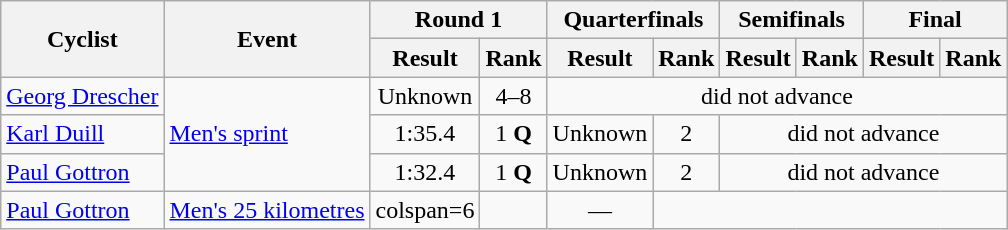<table class="wikitable sortable" style="text-align:center">
<tr>
<th rowspan=2>Cyclist</th>
<th rowspan=2>Event</th>
<th colspan=2>Round 1</th>
<th colspan=2>Quarterfinals</th>
<th colspan=2>Semifinals</th>
<th colspan=2>Final</th>
</tr>
<tr>
<th>Result</th>
<th>Rank</th>
<th>Result</th>
<th>Rank</th>
<th>Result</th>
<th>Rank</th>
<th>Result</th>
<th>Rank</th>
</tr>
<tr>
<td align=left><a href='#'>Georg Drescher</a></td>
<td rowspan=3 align=left><a href='#'>Men's sprint</a></td>
<td>Unknown</td>
<td>4–8</td>
<td colspan=6>did not advance</td>
</tr>
<tr>
<td align=left><a href='#'>Karl Duill</a></td>
<td>1:35.4</td>
<td>1 <strong>Q</strong></td>
<td>Unknown</td>
<td>2</td>
<td colspan=4>did not advance</td>
</tr>
<tr>
<td align=left><a href='#'>Paul Gottron</a></td>
<td>1:32.4</td>
<td>1 <strong>Q</strong></td>
<td>Unknown</td>
<td>2</td>
<td colspan=4>did not advance</td>
</tr>
<tr>
<td align=left><a href='#'>Paul Gottron</a></td>
<td align=left><a href='#'>Men's 25 kilometres</a></td>
<td>colspan=6 </td>
<td></td>
<td>—</td>
</tr>
</table>
